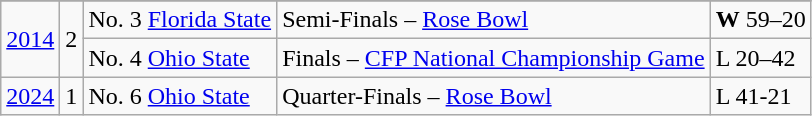<table class="wikitable">
<tr>
</tr>
<tr>
<td rowspan=2><a href='#'>2014</a></td>
<td rowspan=2>2</td>
<td>No. 3 <a href='#'>Florida State</a></td>
<td>Semi-Finals – <a href='#'>Rose Bowl</a></td>
<td><strong>W</strong> 59–20</td>
</tr>
<tr>
<td>No. 4 <a href='#'>Ohio State</a></td>
<td>Finals – <a href='#'>CFP National Championship Game</a></td>
<td>L 20–42</td>
</tr>
<tr>
<td rowspan=1><a href='#'>2024</a></td>
<td rowspan=1>1</td>
<td>No. 6 <a href='#'>Ohio State</a></td>
<td>Quarter-Finals – <a href='#'>Rose Bowl</a></td>
<td>L 41-21</td>
</tr>
</table>
